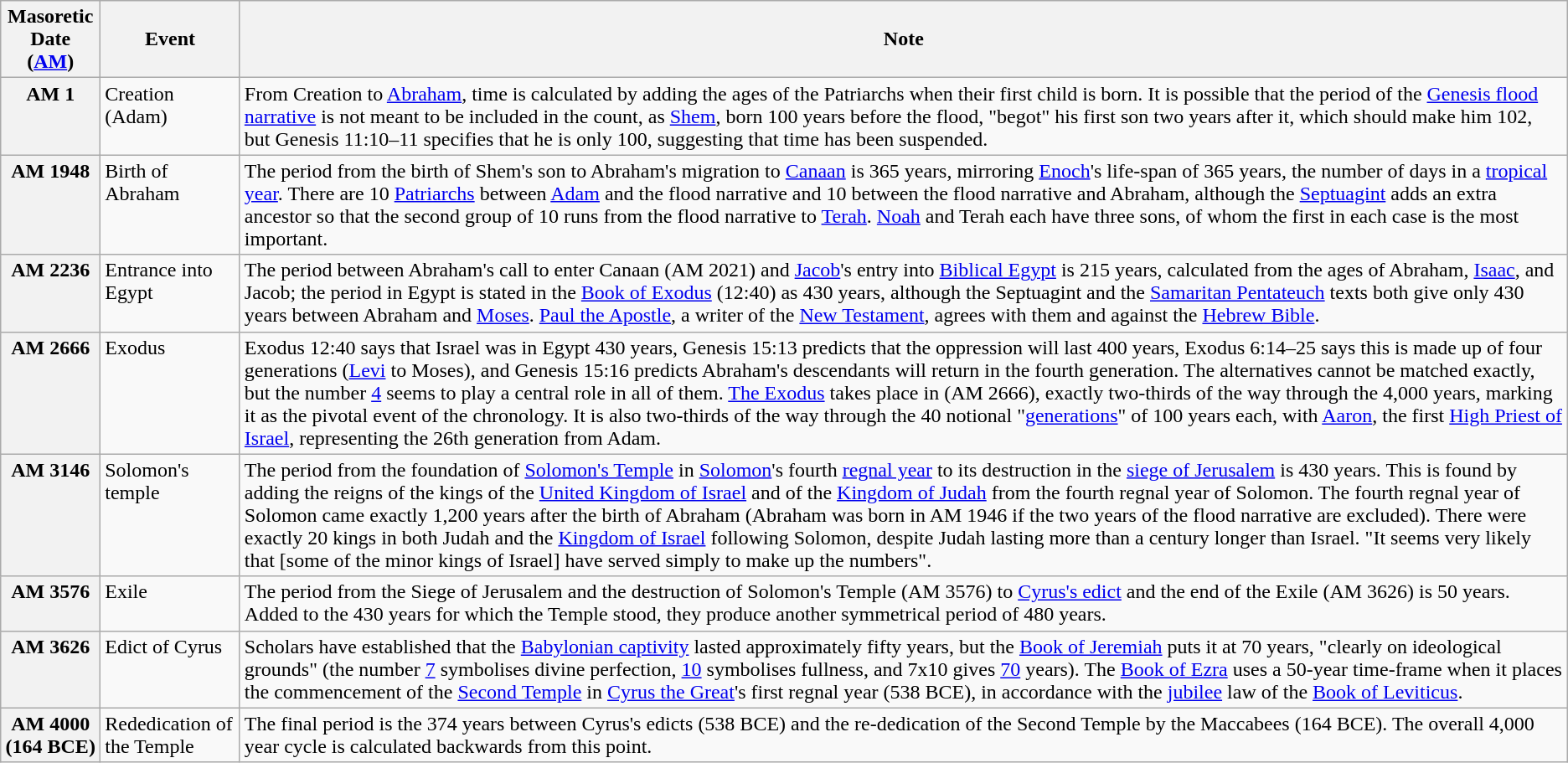<table class="wikitable" style="align: center;">
<tr>
<th scope="col">Masoretic<br>Date (<a href='#'>AM</a>)</th>
<th scope="col">Event<br></th>
<th scope="col">Note</th>
</tr>
<tr style="text-align:left; vertical-align:top;">
<th scope="row">AM 1</th>
<td>Creation (Adam)</td>
<td>From Creation to <a href='#'>Abraham</a>, time is calculated by adding the ages of the Patriarchs when their first child is born. It is possible that the period of the <a href='#'>Genesis flood narrative</a> is not meant to be included in the count, as <a href='#'>Shem</a>, born 100 years before the flood, "begot" his first son two years after it, which should make him 102, but Genesis 11:10–11 specifies that he is only 100, suggesting that time has been suspended.</td>
</tr>
<tr style="vertical-align:top;">
<th scope="row">AM 1948</th>
<td style="text-align:left;">Birth of Abraham</td>
<td style="text-align:left;">The period from the birth of Shem's son to Abraham's migration to <a href='#'>Canaan</a> is 365 years, mirroring <a href='#'>Enoch</a>'s life-span of 365 years, the number of days in a <a href='#'>tropical year</a>. There are 10 <a href='#'>Patriarchs</a> between <a href='#'>Adam</a> and the flood narrative and 10 between the flood narrative and Abraham, although the <a href='#'>Septuagint</a> adds an extra ancestor so that the second group of 10 runs from the flood narrative to <a href='#'>Terah</a>. <a href='#'>Noah</a> and Terah each have three sons, of whom the first in each case is the most important.</td>
</tr>
<tr style="vertical-align:top;">
<th scope="row">AM 2236</th>
<td style="text-align:left;">Entrance into Egypt</td>
<td style="text-align:left;">The period between Abraham's call to enter Canaan (AM 2021) and <a href='#'>Jacob</a>'s entry into <a href='#'>Biblical Egypt</a> is 215 years, calculated from the ages of Abraham, <a href='#'>Isaac</a>, and Jacob; the period in Egypt is stated in the <a href='#'>Book of Exodus</a> (12:40) as 430 years, although the Septuagint and the <a href='#'>Samaritan Pentateuch</a> texts both give only 430 years between Abraham and <a href='#'>Moses</a>. <a href='#'>Paul the Apostle</a>, a writer of the <a href='#'>New Testament</a>, agrees with them and against the <a href='#'>Hebrew Bible</a>.</td>
</tr>
<tr style="vertical-align:top;">
<th scope="row">AM 2666</th>
<td style="text-align:left;">Exodus</td>
<td>Exodus 12:40 says that Israel was in Egypt 430 years, Genesis 15:13 predicts that the oppression will last 400 years, Exodus 6:14–25 says this is made up of four generations (<a href='#'>Levi</a> to Moses), and Genesis 15:16 predicts Abraham's descendants will return in the fourth generation. The alternatives cannot be matched exactly, but the number <a href='#'>4</a> seems to play a central role in all of them. <a href='#'>The Exodus</a> takes place in (AM 2666), exactly two-thirds of the way through the 4,000 years, marking it as the pivotal event of the chronology. It is also two-thirds of the way through the 40 notional "<a href='#'>generations</a>" of 100 years each, with <a href='#'>Aaron</a>, the first <a href='#'>High Priest of Israel</a>, representing the 26th generation from Adam.</td>
</tr>
<tr style="vertical-align:top;">
<th scope="row">AM 3146</th>
<td style="text-align:left;">Solomon's temple</td>
<td>The period from the foundation of <a href='#'>Solomon's Temple</a> in <a href='#'>Solomon</a>'s fourth <a href='#'>regnal year</a> to its destruction in the <a href='#'>siege of Jerusalem</a> is 430 years. This is found by adding the reigns of the kings of the <a href='#'>United Kingdom of Israel</a> and of the <a href='#'>Kingdom of Judah</a> from the fourth regnal year of Solomon. The fourth regnal year of Solomon came exactly 1,200 years after the birth of Abraham (Abraham was born in AM 1946 if the two years of the flood narrative are excluded). There were exactly 20 kings in both Judah and the <a href='#'>Kingdom of Israel</a> following Solomon, despite Judah lasting more than a century longer than Israel. "It seems very likely that [some of the minor kings of Israel] have served simply to make up the numbers".</td>
</tr>
<tr style="vertical-align:top;">
<th scope="row">AM 3576</th>
<td style="text-align:left;">Exile</td>
<td style="text-align:left;">The period from the Siege of Jerusalem and the destruction of Solomon's Temple (AM 3576) to <a href='#'>Cyrus's edict</a> and the end of the Exile (AM 3626) is 50 years. Added to the 430 years for which the Temple stood, they produce another symmetrical period of 480 years.</td>
</tr>
<tr style="vertical-align:top;">
<th scope="row">AM 3626</th>
<td style="text-align:left;">Edict of Cyrus</td>
<td style="text-align:left;">Scholars have established that the <a href='#'>Babylonian captivity</a> lasted approximately fifty years, but the <a href='#'>Book of Jeremiah</a> puts it at 70 years, "clearly on ideological grounds" (the number <a href='#'>7</a> symbolises divine perfection, <a href='#'>10</a> symbolises fullness, and 7x10 gives <a href='#'>70</a> years). The <a href='#'>Book of Ezra</a> uses a 50-year time-frame when it places the commencement of the <a href='#'>Second Temple</a> in <a href='#'>Cyrus the Great</a>'s first regnal year (538 BCE), in accordance with the <a href='#'>jubilee</a> law of the <a href='#'>Book of Leviticus</a>.</td>
</tr>
<tr style="vertical-align:top;">
<th scope="row">AM 4000<br>(164 BCE)</th>
<td style="text-align:left;">Rededication of the Temple</td>
<td style="text-align:left;">The final period is the 374 years between Cyrus's edicts (538 BCE) and the re-dedication of the Second Temple by the Maccabees (164 BCE). The overall 4,000 year cycle is calculated backwards from this point.</td>
</tr>
</table>
